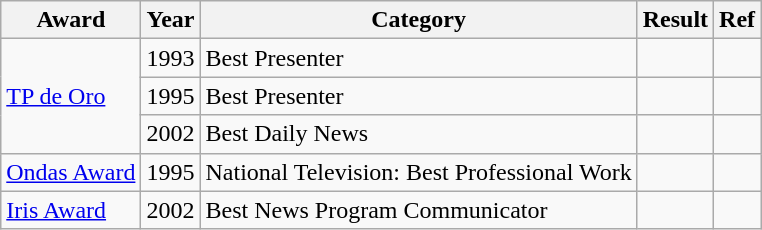<table class="wikitable">
<tr>
<th>Award</th>
<th>Year</th>
<th>Category</th>
<th>Result</th>
<th>Ref</th>
</tr>
<tr>
<td rowspan=3><a href='#'>TP de Oro</a></td>
<td>1993</td>
<td>Best Presenter</td>
<td></td>
<td></td>
</tr>
<tr>
<td>1995</td>
<td>Best Presenter</td>
<td></td>
<td></td>
</tr>
<tr>
<td>2002</td>
<td>Best Daily News</td>
<td></td>
<td></td>
</tr>
<tr>
<td rowspan=1><a href='#'>Ondas Award</a></td>
<td>1995</td>
<td>National Television: Best Professional Work</td>
<td></td>
<td></td>
</tr>
<tr>
<td rowspan=1><a href='#'>Iris Award</a></td>
<td>2002</td>
<td>Best News Program Communicator</td>
<td></td>
<td></td>
</tr>
</table>
